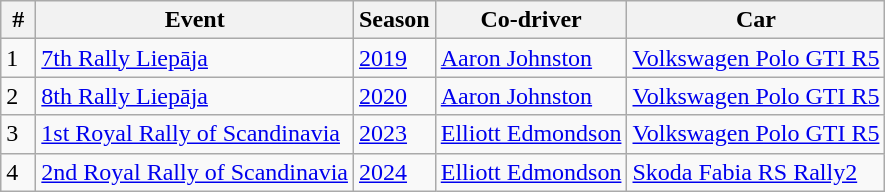<table class="wikitable">
<tr>
<th> # </th>
<th>Event</th>
<th>Season</th>
<th>Co-driver</th>
<th>Car</th>
</tr>
<tr>
<td>1</td>
<td> <a href='#'>7th Rally Liepāja</a></td>
<td><a href='#'>2019</a></td>
<td> <a href='#'>Aaron Johnston</a></td>
<td><a href='#'>Volkswagen Polo GTI R5</a></td>
</tr>
<tr>
<td>2</td>
<td> <a href='#'>8th Rally Liepāja</a></td>
<td><a href='#'>2020</a></td>
<td> <a href='#'>Aaron Johnston</a></td>
<td><a href='#'>Volkswagen Polo GTI R5</a></td>
</tr>
<tr>
<td>3</td>
<td> <a href='#'>1st Royal Rally of Scandinavia</a></td>
<td><a href='#'>2023</a></td>
<td> <a href='#'>Elliott Edmondson</a></td>
<td><a href='#'>Volkswagen Polo GTI R5</a></td>
</tr>
<tr>
<td>4</td>
<td> <a href='#'>2nd Royal Rally of Scandinavia</a></td>
<td><a href='#'>2024</a></td>
<td> <a href='#'>Elliott Edmondson</a></td>
<td><a href='#'>Skoda Fabia RS Rally2</a></td>
</tr>
</table>
